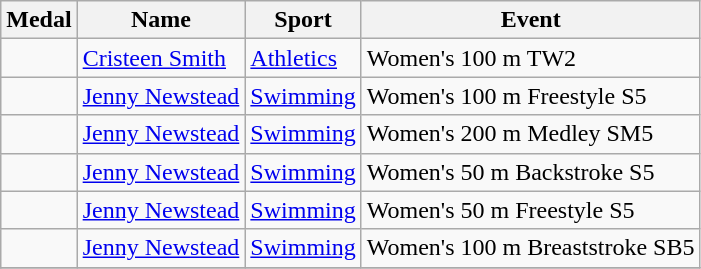<table class="wikitable sortable" style="font-size:100%">
<tr>
<th>Medal</th>
<th>Name</th>
<th>Sport</th>
<th>Event</th>
</tr>
<tr>
<td></td>
<td><a href='#'>Cristeen Smith</a></td>
<td><a href='#'>Athletics</a></td>
<td>Women's 100 m TW2</td>
</tr>
<tr>
<td></td>
<td><a href='#'>Jenny Newstead</a></td>
<td><a href='#'>Swimming</a></td>
<td>Women's 100 m Freestyle S5</td>
</tr>
<tr>
<td></td>
<td><a href='#'>Jenny Newstead</a></td>
<td><a href='#'>Swimming</a></td>
<td>Women's 200 m Medley SM5</td>
</tr>
<tr>
<td></td>
<td><a href='#'>Jenny Newstead</a></td>
<td><a href='#'>Swimming</a></td>
<td>Women's 50 m Backstroke S5</td>
</tr>
<tr>
<td></td>
<td><a href='#'>Jenny Newstead</a></td>
<td><a href='#'>Swimming</a></td>
<td>Women's 50 m Freestyle S5</td>
</tr>
<tr>
<td></td>
<td><a href='#'>Jenny Newstead</a></td>
<td><a href='#'>Swimming</a></td>
<td>Women's 100 m Breaststroke SB5</td>
</tr>
<tr>
</tr>
</table>
